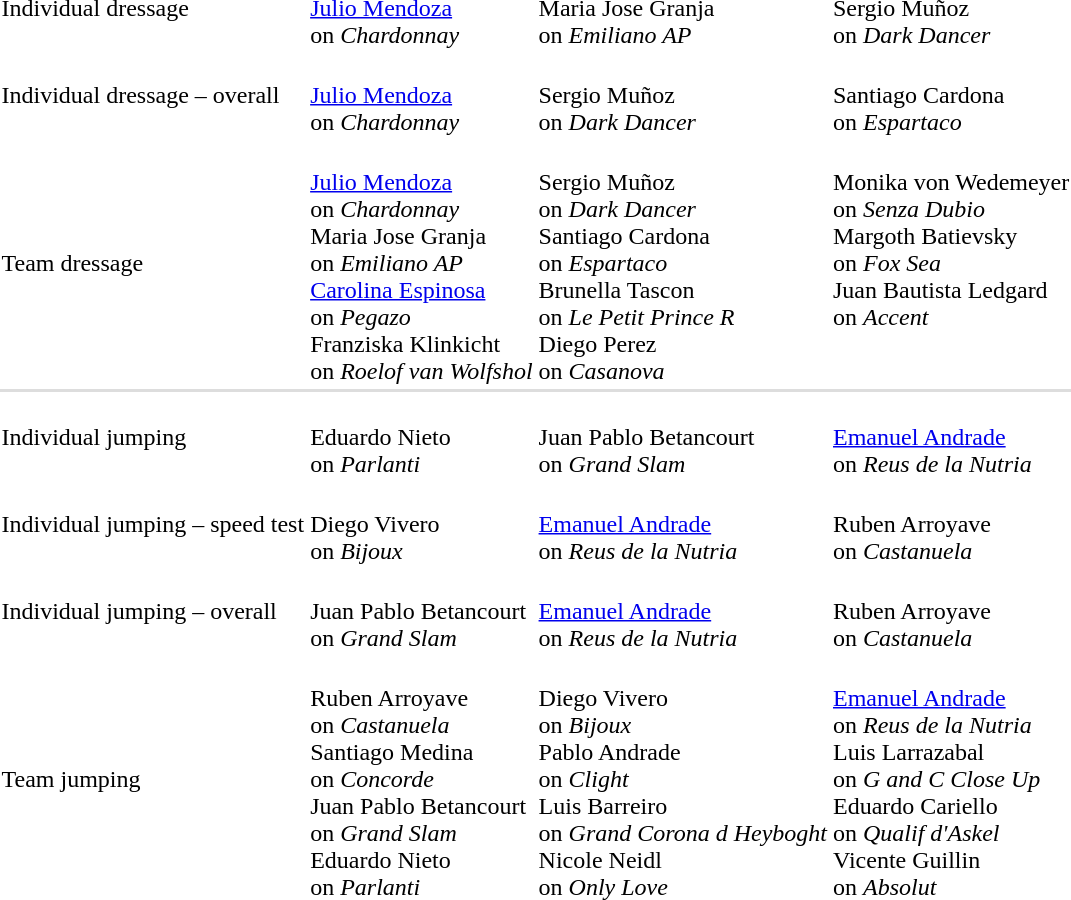<table>
<tr>
<td>Individual dressage</td>
<td><br><a href='#'>Julio Mendoza</a><br>on <em>Chardonnay</em></td>
<td><br>Maria Jose Granja<br>on <em>Emiliano AP</em></td>
<td><br>Sergio Muñoz<br>on <em>Dark Dancer</em></td>
</tr>
<tr>
<td>Individual dressage – overall</td>
<td><br><a href='#'>Julio Mendoza</a><br>on <em>Chardonnay</em></td>
<td><br>Sergio Muñoz<br>on <em>Dark Dancer</em></td>
<td><br>Santiago Cardona<br>on <em>Espartaco</em></td>
</tr>
<tr>
<td>Team dressage</td>
<td nowrap><br><a href='#'>Julio Mendoza</a><br>on <em>Chardonnay</em><br>Maria Jose Granja<br>on <em>Emiliano AP</em><br><a href='#'>Carolina Espinosa</a><br>on <em>Pegazo</em><br>Franziska Klinkicht<br>on <em>Roelof van Wolfshol</em></td>
<td><br>Sergio Muñoz<br>on <em>Dark Dancer</em><br>Santiago Cardona<br>on <em>Espartaco</em><br>Brunella Tascon<br>on <em>Le Petit Prince R</em><br>Diego Perez<br>on <em>Casanova</em></td>
<td valign=top nowrap><br>Monika von Wedemeyer<br>on <em>Senza Dubio</em><br>Margoth Batievsky<br>on <em>Fox Sea</em><br>Juan Bautista Ledgard<br>on <em>Accent</em></td>
</tr>
<tr bgcolor=#dddddd>
<td colspan=4></td>
</tr>
<tr>
<td>Individual jumping</td>
<td><br>Eduardo Nieto<br>on <em>Parlanti</em></td>
<td><br>Juan Pablo Betancourt<br>on <em>Grand Slam</em></td>
<td><br><a href='#'>Emanuel Andrade</a><br>on <em>Reus de la Nutria</em></td>
</tr>
<tr>
<td>Individual jumping – speed test</td>
<td><br>Diego Vivero<br>on <em>Bijoux</em></td>
<td><br><a href='#'>Emanuel Andrade</a><br>on <em>Reus de la Nutria</em></td>
<td><br>Ruben Arroyave<br>on <em>Castanuela</em></td>
</tr>
<tr>
<td>Individual jumping – overall</td>
<td><br>Juan Pablo Betancourt<br>on <em>Grand Slam</em></td>
<td><br><a href='#'>Emanuel Andrade</a><br>on <em>Reus de la Nutria</em></td>
<td><br>Ruben Arroyave<br>on <em>Castanuela</em></td>
</tr>
<tr>
<td>Team jumping</td>
<td nowrap><br>Ruben Arroyave<br>on <em>Castanuela</em><br>Santiago Medina<br>on <em>Concorde</em><br>Juan Pablo Betancourt<br>on <em>Grand Slam</em><br>Eduardo Nieto<br>on <em>Parlanti</em></td>
<td nowrap><br>Diego Vivero<br>on <em>Bijoux</em><br>Pablo Andrade<br>on <em>Clight</em><br>Luis Barreiro<br>on <em>Grand Corona d Heyboght</em><br>Nicole Neidl<br>on <em>Only Love</em></td>
<td><br><a href='#'>Emanuel Andrade</a><br>on <em>Reus de la Nutria</em><br>Luis Larrazabal<br>on <em>G and C Close Up</em><br>Eduardo Cariello<br>on <em>Qualif d'Askel</em><br>Vicente Guillin<br>on <em>Absolut</em></td>
</tr>
</table>
